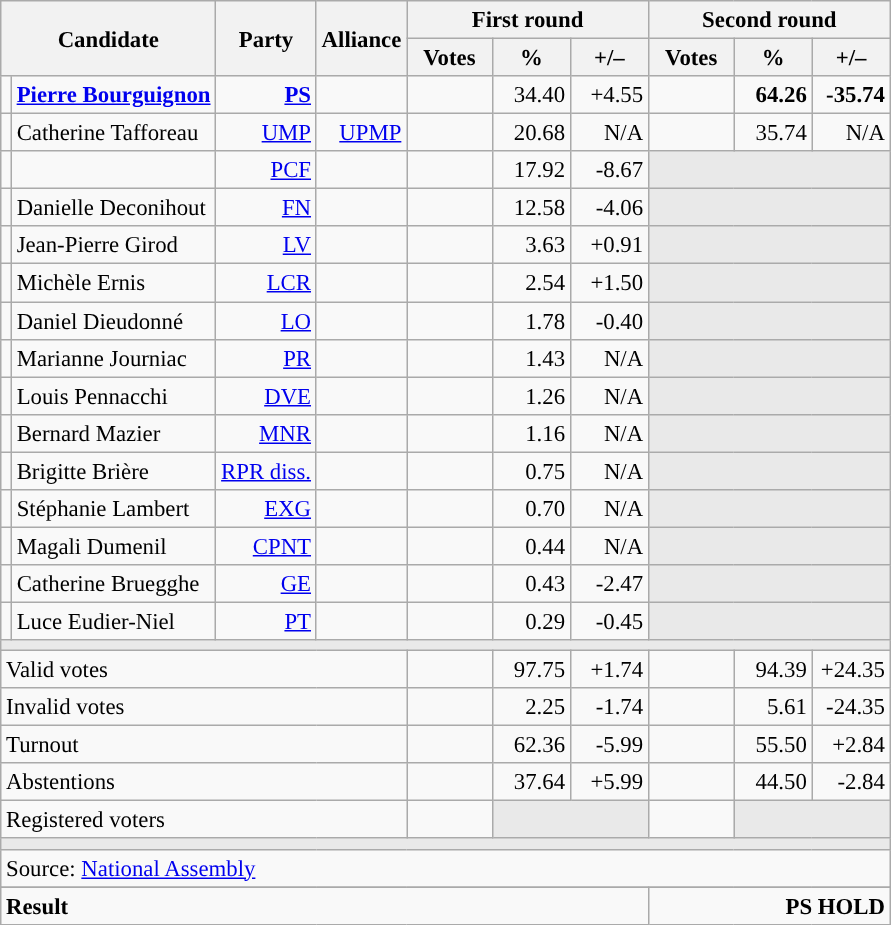<table class="wikitable" style="text-align:right;font-size:95%;">
<tr>
<th rowspan="2" colspan="2">Candidate</th>
<th rowspan="2">Party</th>
<th rowspan="2">Alliance</th>
<th colspan="3">First round</th>
<th colspan="3">Second round</th>
</tr>
<tr>
<th style="width:50px;">Votes</th>
<th style="width:45px;">%</th>
<th style="width:45px;">+/–</th>
<th style="width:50px;">Votes</th>
<th style="width:45px;">%</th>
<th style="width:45px;">+/–</th>
</tr>
<tr>
<td style="color:inherit;background:"></td>
<td style="text-align:left;"><strong><a href='#'>Pierre Bourguignon</a></strong></td>
<td><a href='#'><strong>PS</strong></a> </td>
<td></td>
<td></td>
<td>34.40</td>
<td>+4.55</td>
<td><strong></strong></td>
<td><strong>64.26</strong></td>
<td><strong>-35.74</strong></td>
</tr>
<tr>
<td style="color:inherit;background:"></td>
<td style="text-align:left;">Catherine Tafforeau</td>
<td><a href='#'>UMP</a> </td>
<td><a href='#'>UPMP</a> </td>
<td></td>
<td>20.68</td>
<td>N/A</td>
<td></td>
<td>35.74</td>
<td>N/A</td>
</tr>
<tr>
<td style="color:inherit;background:"></td>
<td style="text-align:left;"></td>
<td><a href='#'>PCF</a></td>
<td></td>
<td></td>
<td>17.92</td>
<td>-8.67</td>
<td colspan="3" style="background:#E9E9E9;"></td>
</tr>
<tr>
<td style="color:inherit;background:"></td>
<td style="text-align:left;">Danielle Deconihout</td>
<td><a href='#'>FN</a></td>
<td></td>
<td></td>
<td>12.58</td>
<td>-4.06</td>
<td colspan="3" style="background:#E9E9E9;"></td>
</tr>
<tr>
<td style="color:inherit;background:"></td>
<td style="text-align:left;">Jean-Pierre Girod</td>
<td><a href='#'>LV</a></td>
<td></td>
<td></td>
<td>3.63</td>
<td>+0.91</td>
<td colspan="3" style="background:#E9E9E9;"></td>
</tr>
<tr>
<td style="color:inherit;background:"></td>
<td style="text-align:left;">Michèle Ernis</td>
<td><a href='#'>LCR</a></td>
<td></td>
<td></td>
<td>2.54</td>
<td>+1.50</td>
<td colspan="3" style="background:#E9E9E9;"></td>
</tr>
<tr>
<td style="color:inherit;background:"></td>
<td style="text-align:left;">Daniel Dieudonné</td>
<td><a href='#'>LO</a></td>
<td></td>
<td></td>
<td>1.78</td>
<td>-0.40</td>
<td colspan="3" style="background:#E9E9E9;"></td>
</tr>
<tr>
<td style="color:inherit;background:"></td>
<td style="text-align:left;">Marianne Journiac</td>
<td><a href='#'>PR</a></td>
<td></td>
<td></td>
<td>1.43</td>
<td>N/A</td>
<td colspan="3" style="background:#E9E9E9;"></td>
</tr>
<tr>
<td style="color:inherit;background:"></td>
<td style="text-align:left;">Louis Pennacchi</td>
<td><a href='#'>DVE</a></td>
<td></td>
<td></td>
<td>1.26</td>
<td>N/A</td>
<td colspan="3" style="background:#E9E9E9;"></td>
</tr>
<tr>
<td style="color:inherit;background:"></td>
<td style="text-align:left;">Bernard Mazier</td>
<td><a href='#'>MNR</a></td>
<td></td>
<td></td>
<td>1.16</td>
<td>N/A</td>
<td colspan="3" style="background:#E9E9E9;"></td>
</tr>
<tr>
<td style="color:inherit;background:"></td>
<td style="text-align:left;">Brigitte Brière</td>
<td><a href='#'>RPR diss.</a></td>
<td></td>
<td></td>
<td>0.75</td>
<td>N/A</td>
<td colspan="3" style="background:#E9E9E9;"></td>
</tr>
<tr>
<td style="color:inherit;background:"></td>
<td style="text-align:left;">Stéphanie Lambert</td>
<td><a href='#'>EXG</a></td>
<td></td>
<td></td>
<td>0.70</td>
<td>N/A</td>
<td colspan="3" style="background:#E9E9E9;"></td>
</tr>
<tr>
<td style="color:inherit;background:"></td>
<td style="text-align:left;">Magali Dumenil</td>
<td><a href='#'>CPNT</a></td>
<td></td>
<td></td>
<td>0.44</td>
<td>N/A</td>
<td colspan="3" style="background:#E9E9E9;"></td>
</tr>
<tr>
<td style="color:inherit;background:"></td>
<td style="text-align:left;">Catherine Bruegghe</td>
<td><a href='#'>GE</a></td>
<td></td>
<td></td>
<td>0.43</td>
<td>-2.47</td>
<td colspan="3" style="background:#E9E9E9;"></td>
</tr>
<tr>
<td style="color:inherit;background:"></td>
<td style="text-align:left;">Luce Eudier-Niel</td>
<td><a href='#'>PT</a></td>
<td></td>
<td></td>
<td>0.29</td>
<td>-0.45</td>
<td colspan="3" style="background:#E9E9E9;"></td>
</tr>
<tr>
<td colspan="10" style="background:#E9E9E9;"></td>
</tr>
<tr>
<td colspan="4" style="text-align:left;">Valid votes</td>
<td></td>
<td>97.75</td>
<td>+1.74</td>
<td></td>
<td>94.39</td>
<td>+24.35</td>
</tr>
<tr>
<td colspan="4" style="text-align:left;">Invalid votes</td>
<td></td>
<td>2.25</td>
<td>-1.74</td>
<td></td>
<td>5.61</td>
<td>-24.35</td>
</tr>
<tr>
<td colspan="4" style="text-align:left;">Turnout</td>
<td></td>
<td>62.36</td>
<td>-5.99</td>
<td></td>
<td>55.50</td>
<td>+2.84</td>
</tr>
<tr>
<td colspan="4" style="text-align:left;">Abstentions</td>
<td></td>
<td>37.64</td>
<td>+5.99</td>
<td></td>
<td>44.50</td>
<td>-2.84</td>
</tr>
<tr>
<td colspan="4" style="text-align:left;">Registered voters</td>
<td></td>
<td colspan="2" style="background:#E9E9E9;"></td>
<td></td>
<td colspan="2" style="background:#E9E9E9;"></td>
</tr>
<tr>
<td colspan="10" style="background:#E9E9E9;"></td>
</tr>
<tr>
<td colspan="10" style="text-align:left;">Source: <a href='#'>National Assembly</a></td>
</tr>
<tr>
</tr>
<tr style="font-weight:bold">
<td colspan="7" style="text-align:left;">Result</td>
<td colspan="7" style="background-color:">PS HOLD</td>
</tr>
</table>
